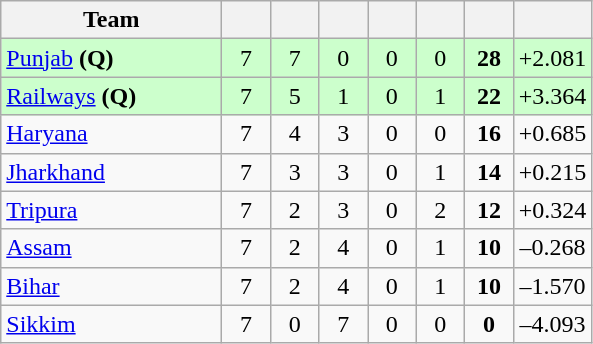<table class="wikitable" style="text-align:center">
<tr>
<th style="width:140px;">Team</th>
<th style="width:25px;"></th>
<th style="width:25px;"></th>
<th style="width:25px;"></th>
<th style="width:25px;"></th>
<th style="width:25px;"></th>
<th style="width:25px;"></th>
<th style="width:40px;"></th>
</tr>
<tr style="background:#cfc;">
<td style="text-align:left"><a href='#'>Punjab</a> <strong>(Q)</strong></td>
<td>7</td>
<td>7</td>
<td>0</td>
<td>0</td>
<td>0</td>
<td><strong>28</strong></td>
<td>+2.081</td>
</tr>
<tr style="background:#cfc;">
<td style="text-align:left"><a href='#'>Railways</a> <strong>(Q)</strong></td>
<td>7</td>
<td>5</td>
<td>1</td>
<td>0</td>
<td>1</td>
<td><strong>22</strong></td>
<td>+3.364</td>
</tr>
<tr>
<td style="text-align:left"><a href='#'>Haryana</a></td>
<td>7</td>
<td>4</td>
<td>3</td>
<td>0</td>
<td>0</td>
<td><strong>16</strong></td>
<td>+0.685</td>
</tr>
<tr>
<td style="text-align:left"><a href='#'>Jharkhand</a></td>
<td>7</td>
<td>3</td>
<td>3</td>
<td>0</td>
<td>1</td>
<td><strong>14</strong></td>
<td>+0.215</td>
</tr>
<tr>
<td style="text-align:left"><a href='#'>Tripura</a></td>
<td>7</td>
<td>2</td>
<td>3</td>
<td>0</td>
<td>2</td>
<td><strong>12</strong></td>
<td>+0.324</td>
</tr>
<tr>
<td style="text-align:left"><a href='#'>Assam</a></td>
<td>7</td>
<td>2</td>
<td>4</td>
<td>0</td>
<td>1</td>
<td><strong>10</strong></td>
<td>–0.268</td>
</tr>
<tr>
<td style="text-align:left"><a href='#'>Bihar</a></td>
<td>7</td>
<td>2</td>
<td>4</td>
<td>0</td>
<td>1</td>
<td><strong>10</strong></td>
<td>–1.570</td>
</tr>
<tr>
<td style="text-align:left"><a href='#'>Sikkim</a></td>
<td>7</td>
<td>0</td>
<td>7</td>
<td>0</td>
<td>0</td>
<td><strong>0</strong></td>
<td>–4.093</td>
</tr>
</table>
